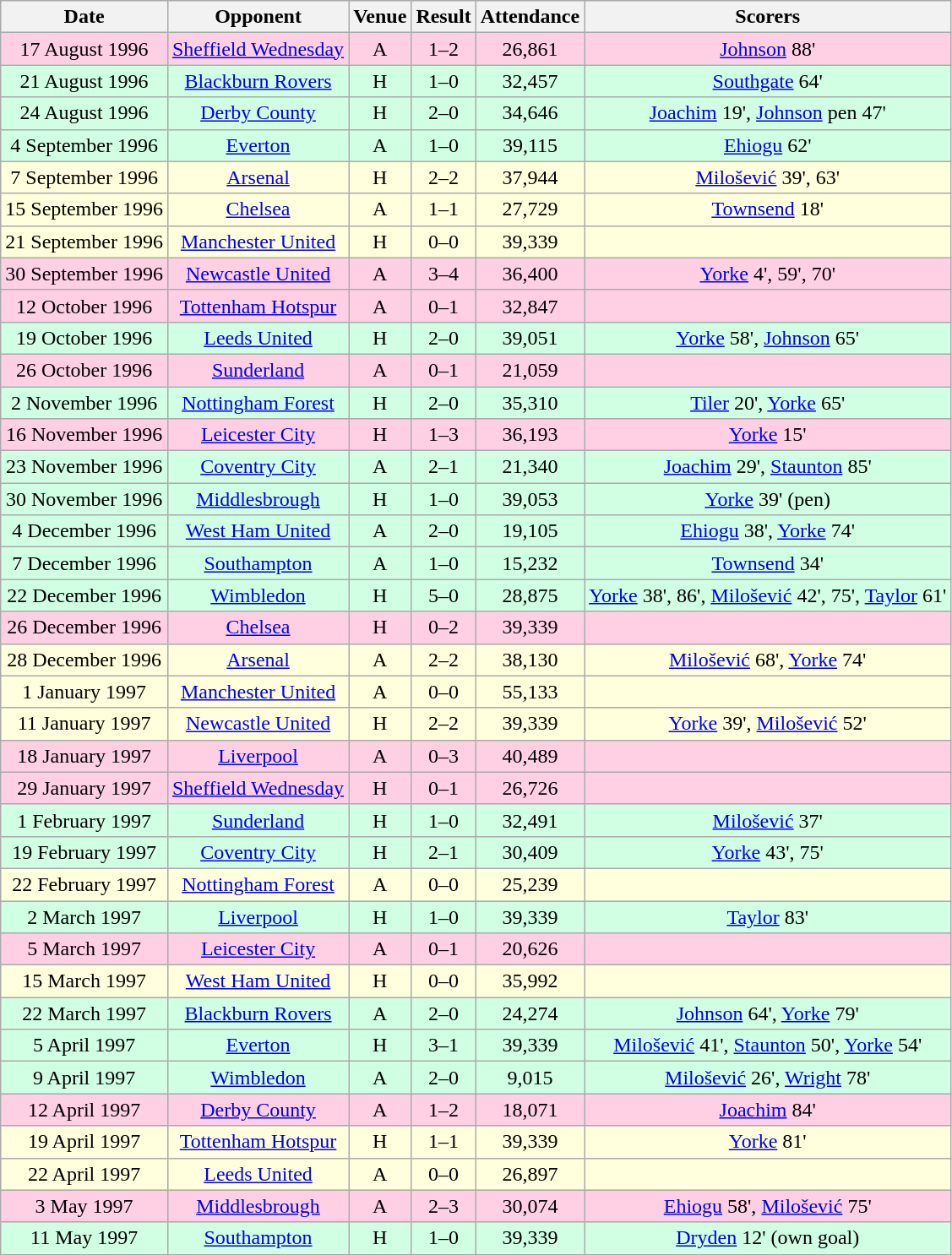<table class="wikitable sortable" style="text-align:center">
<tr>
<th>Date</th>
<th>Opponent</th>
<th>Venue</th>
<th>Result</th>
<th>Attendance</th>
<th>Scorers</th>
</tr>
<tr style="background-color: #ffd0e3;">
<td>17 August 1996</td>
<td><a href='#'>Sheffield Wednesday</a></td>
<td>A</td>
<td>1–2</td>
<td>26,861</td>
<td><a href='#'>Johnson</a> 88'</td>
</tr>
<tr style="background-color: #d0ffe3;">
<td>21 August 1996</td>
<td><a href='#'>Blackburn Rovers</a></td>
<td>H</td>
<td>1–0</td>
<td>32,457</td>
<td><a href='#'>Southgate</a> 64'</td>
</tr>
<tr style="background-color: #d0ffe3;">
<td>24 August 1996</td>
<td><a href='#'>Derby County</a></td>
<td>H</td>
<td>2–0</td>
<td>34,646</td>
<td><a href='#'>Joachim</a> 19', <a href='#'>Johnson</a> pen 47'</td>
</tr>
<tr style="background-color: #d0ffe3;">
<td>4 September 1996</td>
<td><a href='#'>Everton</a></td>
<td>A</td>
<td>1–0</td>
<td>39,115</td>
<td><a href='#'>Ehiogu</a> 62'</td>
</tr>
<tr style="background-color: #ffffdd;">
<td>7 September 1996</td>
<td><a href='#'>Arsenal</a></td>
<td>H</td>
<td>2–2</td>
<td>37,944</td>
<td><a href='#'>Milošević</a> 39', 63'</td>
</tr>
<tr style="background-color: #ffffdd;">
<td>15 September 1996</td>
<td><a href='#'>Chelsea</a></td>
<td>A</td>
<td>1–1</td>
<td>27,729</td>
<td><a href='#'>Townsend</a> 18'</td>
</tr>
<tr style="background-color: #ffffdd;">
<td>21 September 1996</td>
<td><a href='#'>Manchester United</a></td>
<td>H</td>
<td>0–0</td>
<td>39,339</td>
<td></td>
</tr>
<tr style="background-color: #ffd0e3;">
<td>30 September 1996</td>
<td><a href='#'>Newcastle United</a></td>
<td>A</td>
<td>3–4</td>
<td>36,400</td>
<td><a href='#'>Yorke</a> 4', 59', 70'</td>
</tr>
<tr style="background-color: #ffd0e3;">
<td>12 October 1996</td>
<td><a href='#'>Tottenham Hotspur</a></td>
<td>A</td>
<td>0–1</td>
<td>32,847</td>
<td></td>
</tr>
<tr style="background-color: #d0ffe3;">
<td>19 October 1996</td>
<td><a href='#'>Leeds United</a></td>
<td>H</td>
<td>2–0</td>
<td>39,051</td>
<td><a href='#'>Yorke</a> 58', <a href='#'>Johnson</a> 65'</td>
</tr>
<tr style="background-color: #ffd0e3;">
<td>26 October 1996</td>
<td><a href='#'>Sunderland</a></td>
<td>A</td>
<td>0–1</td>
<td>21,059</td>
<td></td>
</tr>
<tr style="background-color: #d0ffe3;">
<td>2 November 1996</td>
<td><a href='#'>Nottingham Forest</a></td>
<td>H</td>
<td>2–0</td>
<td>35,310</td>
<td><a href='#'>Tiler</a> 20', <a href='#'>Yorke</a> 65'</td>
</tr>
<tr style="background-color: #ffd0e3;">
<td>16 November 1996</td>
<td><a href='#'>Leicester City</a></td>
<td>H</td>
<td>1–3</td>
<td>36,193</td>
<td><a href='#'>Yorke</a> 15'</td>
</tr>
<tr style="background-color: #d0ffe3;">
<td>23 November 1996</td>
<td><a href='#'>Coventry City</a></td>
<td>A</td>
<td>2–1</td>
<td>21,340</td>
<td><a href='#'>Joachim</a> 29', <a href='#'>Staunton</a> 85'</td>
</tr>
<tr style="background-color: #d0ffe3;">
<td>30 November 1996</td>
<td><a href='#'>Middlesbrough</a></td>
<td>H</td>
<td>1–0</td>
<td>39,053</td>
<td><a href='#'>Yorke</a> 39' (pen)</td>
</tr>
<tr style="background-color: #d0ffe3;">
<td>4 December 1996</td>
<td><a href='#'>West Ham United</a></td>
<td>A</td>
<td>2–0</td>
<td>19,105</td>
<td><a href='#'>Ehiogu</a> 38', <a href='#'>Yorke</a> 74'</td>
</tr>
<tr style="background-color: #d0ffe3;">
<td>7 December 1996</td>
<td><a href='#'>Southampton</a></td>
<td>A</td>
<td>1–0</td>
<td>15,232</td>
<td><a href='#'>Townsend</a> 34'</td>
</tr>
<tr style="background-color: #d0ffe3;">
<td>22 December 1996</td>
<td><a href='#'>Wimbledon</a></td>
<td>H</td>
<td>5–0</td>
<td>28,875</td>
<td><a href='#'>Yorke</a> 38', 86', <a href='#'>Milošević</a> 42', 75', <a href='#'>Taylor</a> 61'</td>
</tr>
<tr style="background-color: #ffd0e3;">
<td>26 December 1996</td>
<td><a href='#'>Chelsea</a></td>
<td>H</td>
<td>0–2</td>
<td>39,339</td>
<td></td>
</tr>
<tr style="background-color: #ffffdd;">
<td>28 December 1996</td>
<td><a href='#'>Arsenal</a></td>
<td>A</td>
<td>2–2</td>
<td>38,130</td>
<td><a href='#'>Milošević</a> 68', <a href='#'>Yorke</a> 74'</td>
</tr>
<tr style="background-color: #ffffdd;">
<td>1 January 1997</td>
<td><a href='#'>Manchester United</a></td>
<td>A</td>
<td>0–0</td>
<td>55,133</td>
<td></td>
</tr>
<tr style="background-color: #ffffdd;">
<td>11 January 1997</td>
<td><a href='#'>Newcastle United</a></td>
<td>H</td>
<td>2–2</td>
<td>39,339</td>
<td><a href='#'>Yorke</a> 39', <a href='#'>Milošević</a> 52'</td>
</tr>
<tr style="background-color: #ffd0e3;">
<td>18 January 1997</td>
<td><a href='#'>Liverpool</a></td>
<td>A</td>
<td>0–3</td>
<td>40,489</td>
<td></td>
</tr>
<tr style="background-color: #ffd0e3;">
<td>29 January 1997</td>
<td><a href='#'>Sheffield Wednesday</a></td>
<td>H</td>
<td>0–1</td>
<td>26,726</td>
<td></td>
</tr>
<tr style="background-color: #d0ffe3;">
<td>1 February 1997</td>
<td><a href='#'>Sunderland</a></td>
<td>H</td>
<td>1–0</td>
<td>32,491</td>
<td><a href='#'>Milošević</a> 37'</td>
</tr>
<tr style="background-color: #d0ffe3;">
<td>19 February 1997</td>
<td><a href='#'>Coventry City</a></td>
<td>H</td>
<td>2–1</td>
<td>30,409</td>
<td><a href='#'>Yorke</a> 43', 75'</td>
</tr>
<tr style="background-color: #ffffdd;">
<td>22 February 1997</td>
<td><a href='#'>Nottingham Forest</a></td>
<td>A</td>
<td>0–0</td>
<td>25,239</td>
<td></td>
</tr>
<tr style="background-color: #d0ffe3;">
<td>2 March 1997</td>
<td><a href='#'>Liverpool</a></td>
<td>H</td>
<td>1–0</td>
<td>39,339</td>
<td><a href='#'>Taylor</a> 83'</td>
</tr>
<tr style="background-color: #ffd0e3;">
<td>5 March 1997</td>
<td><a href='#'>Leicester City</a></td>
<td>A</td>
<td>0–1</td>
<td>20,626</td>
<td></td>
</tr>
<tr style="background-color: #ffffdd;">
<td>15 March 1997</td>
<td><a href='#'>West Ham United</a></td>
<td>H</td>
<td>0–0</td>
<td>35,992</td>
<td></td>
</tr>
<tr style="background-color: #d0ffe3;">
<td>22 March 1997</td>
<td><a href='#'>Blackburn Rovers</a></td>
<td>A</td>
<td>2–0</td>
<td>24,274</td>
<td><a href='#'>Johnson</a> 64', <a href='#'>Yorke</a> 79'</td>
</tr>
<tr style="background-color: #d0ffe3;">
<td>5 April 1997</td>
<td><a href='#'>Everton</a></td>
<td>H</td>
<td>3–1</td>
<td>39,339</td>
<td><a href='#'>Milošević</a> 41', <a href='#'>Staunton</a> 50', <a href='#'>Yorke</a> 54'</td>
</tr>
<tr style="background-color: #d0ffe3;">
<td>9 April 1997</td>
<td><a href='#'>Wimbledon</a></td>
<td>A</td>
<td>2–0</td>
<td>9,015</td>
<td><a href='#'>Milošević</a> 26', <a href='#'>Wright</a> 78'</td>
</tr>
<tr style="background-color: #ffd0e3;">
<td>12 April 1997</td>
<td><a href='#'>Derby County</a></td>
<td>A</td>
<td>1–2</td>
<td>18,071</td>
<td><a href='#'>Joachim</a> 84'</td>
</tr>
<tr style="background-color: #ffffdd;">
<td>19 April 1997</td>
<td><a href='#'>Tottenham Hotspur</a></td>
<td>H</td>
<td>1–1</td>
<td>39,339</td>
<td><a href='#'>Yorke</a> 81'</td>
</tr>
<tr style="background-color: #ffffdd;">
<td>22 April 1997</td>
<td><a href='#'>Leeds United</a></td>
<td>A</td>
<td>0–0</td>
<td>26,897</td>
<td></td>
</tr>
<tr style="background-color: #ffd0e3;">
<td>3 May 1997</td>
<td><a href='#'>Middlesbrough</a></td>
<td>A</td>
<td>2–3</td>
<td>30,074</td>
<td><a href='#'>Ehiogu</a> 58', <a href='#'>Milošević</a> 75'</td>
</tr>
<tr style="background-color: #d0ffe3;">
<td>11 May 1997</td>
<td><a href='#'>Southampton</a></td>
<td>H</td>
<td>1–0</td>
<td>39,339</td>
<td><a href='#'>Dryden</a> 12' (own goal)</td>
</tr>
</table>
